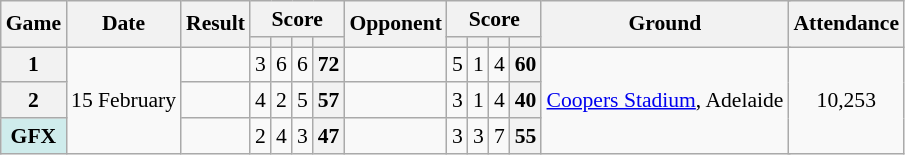<table class="wikitable plainrowheaders" style="font-size:90%; text-align:center;">
<tr>
<th scope="col" rowspan="2">Game</th>
<th scope="col" rowspan="2">Date</th>
<th scope="col" rowspan="2">Result</th>
<th scope="col" colspan="4">Score</th>
<th scope="col" rowspan="2">Opponent</th>
<th scope="col" colspan="4">Score</th>
<th scope="col" rowspan="2" colspan="2">Ground</th>
<th scope="col" rowspan="2">Attendance</th>
</tr>
<tr>
<th scope="col"></th>
<th scope="col"></th>
<th scope="col"></th>
<th scope="col"></th>
<th scope="col"></th>
<th scope="col"></th>
<th scope="col"></th>
<th scope="col"></th>
</tr>
<tr>
<th scope="row" style="text-align:center;">1</th>
<td rowspan="3">15 February</td>
<td></td>
<td>3</td>
<td>6</td>
<td>6</td>
<th>72</th>
<td></td>
<td>5</td>
<td>1</td>
<td>4</td>
<th>60</th>
<td rowspan="3" colspan="2"><a href='#'>Coopers Stadium</a>, Adelaide</td>
<td rowspan="3">10,253</td>
</tr>
<tr>
<th scope="row" style="text-align:center;">2</th>
<td></td>
<td>4</td>
<td>2</td>
<td>5</td>
<th>57</th>
<td></td>
<td>3</td>
<td>1</td>
<td>4</td>
<th>40</th>
</tr>
<tr>
<th scope="row" style="background:#cfecec; text-align:center;">GFX</th>
<td></td>
<td>2</td>
<td>4</td>
<td>3</td>
<th>47</th>
<td></td>
<td>3</td>
<td>3</td>
<td>7</td>
<th>55</th>
</tr>
</table>
